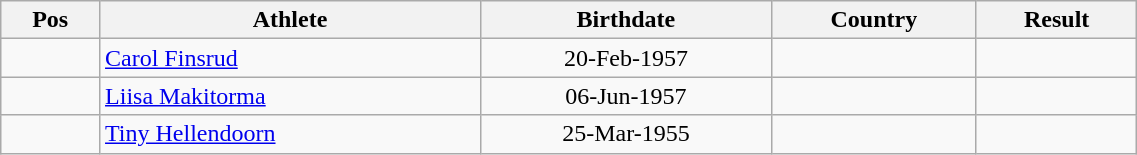<table class="wikitable"  style="text-align:center; width:60%;">
<tr>
<th>Pos</th>
<th>Athlete</th>
<th>Birthdate</th>
<th>Country</th>
<th>Result</th>
</tr>
<tr>
<td align=center></td>
<td align=left><a href='#'>Carol Finsrud</a></td>
<td>20-Feb-1957</td>
<td align=left></td>
<td></td>
</tr>
<tr>
<td align=center></td>
<td align=left><a href='#'>Liisa Makitorma</a></td>
<td>06-Jun-1957</td>
<td align=left></td>
<td></td>
</tr>
<tr>
<td align=center></td>
<td align=left><a href='#'>Tiny Hellendoorn</a></td>
<td>25-Mar-1955</td>
<td align=left></td>
<td></td>
</tr>
</table>
